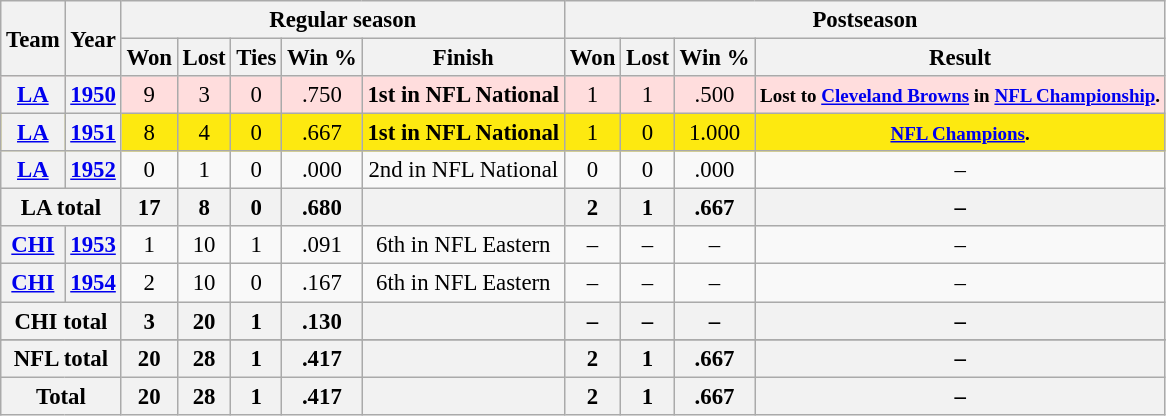<table class="wikitable" style="font-size: 95%; text-align:center;">
<tr>
<th rowspan="2">Team</th>
<th rowspan="2">Year</th>
<th colspan="5">Regular season</th>
<th colspan="4">Postseason</th>
</tr>
<tr>
<th>Won</th>
<th>Lost</th>
<th>Ties</th>
<th>Win %</th>
<th>Finish</th>
<th>Won</th>
<th>Lost</th>
<th>Win %</th>
<th>Result</th>
</tr>
<tr style="background:#fdd;">
<th><a href='#'>LA</a></th>
<th><a href='#'>1950</a></th>
<td>9</td>
<td>3</td>
<td>0</td>
<td>.750</td>
<td><strong>1st in NFL National</strong></td>
<td>1</td>
<td>1</td>
<td>.500</td>
<td><small><strong>Lost to <a href='#'>Cleveland Browns</a> in <a href='#'>NFL Championship</a>.</strong></small></td>
</tr>
<tr ! style="background:#FDE910;">
<th><a href='#'>LA</a></th>
<th><a href='#'>1951</a></th>
<td>8</td>
<td>4</td>
<td>0</td>
<td>.667</td>
<td><strong>1st in NFL National</strong></td>
<td>1</td>
<td>0</td>
<td>1.000</td>
<td><small><strong><a href='#'>NFL Champions</a>.</strong></small></td>
</tr>
<tr>
<th><a href='#'>LA</a></th>
<th><a href='#'>1952</a></th>
<td>0</td>
<td>1</td>
<td>0</td>
<td>.000</td>
<td>2nd in NFL National</td>
<td>0</td>
<td>0</td>
<td>.000</td>
<td>–</td>
</tr>
<tr>
<th colspan="2">LA total</th>
<th>17</th>
<th>8</th>
<th>0</th>
<th>.680</th>
<th></th>
<th>2</th>
<th>1</th>
<th>.667</th>
<th>–</th>
</tr>
<tr>
<th><a href='#'>CHI</a></th>
<th><a href='#'>1953</a></th>
<td>1</td>
<td>10</td>
<td>1</td>
<td>.091</td>
<td>6th in NFL Eastern</td>
<td>–</td>
<td>–</td>
<td>–</td>
<td>–</td>
</tr>
<tr>
<th><a href='#'>CHI</a></th>
<th><a href='#'>1954</a></th>
<td>2</td>
<td>10</td>
<td>0</td>
<td>.167</td>
<td>6th in NFL Eastern</td>
<td>–</td>
<td>–</td>
<td>–</td>
<td>–</td>
</tr>
<tr>
<th colspan="2">CHI total</th>
<th>3</th>
<th>20</th>
<th>1</th>
<th>.130</th>
<th></th>
<th>–</th>
<th>–</th>
<th>–</th>
<th>–</th>
</tr>
<tr>
</tr>
<tr>
<th colspan="2">NFL total</th>
<th>20</th>
<th>28</th>
<th>1</th>
<th>.417</th>
<th></th>
<th>2</th>
<th>1</th>
<th>.667</th>
<th>–</th>
</tr>
<tr>
<th colspan="2">Total</th>
<th>20</th>
<th>28</th>
<th>1</th>
<th>.417</th>
<th></th>
<th>2</th>
<th>1</th>
<th>.667</th>
<th>–</th>
</tr>
</table>
